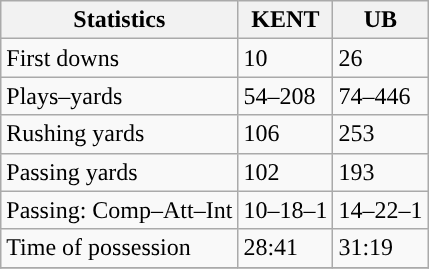<table class="wikitable" style="float: left;">
<tr>
<th>Statistics</th>
<th>KENT</th>
<th>UB</th>
</tr>
<tr>
<td>First downs</td>
<td>10</td>
<td>26</td>
</tr>
<tr>
<td>Plays–yards</td>
<td>54–208</td>
<td>74–446</td>
</tr>
<tr>
<td>Rushing yards</td>
<td>106</td>
<td>253</td>
</tr>
<tr>
<td>Passing yards</td>
<td>102</td>
<td>193</td>
</tr>
<tr>
<td>Passing: Comp–Att–Int</td>
<td>10–18–1</td>
<td>14–22–1</td>
</tr>
<tr>
<td>Time of possession</td>
<td>28:41</td>
<td>31:19</td>
</tr>
<tr>
</tr>
</table>
